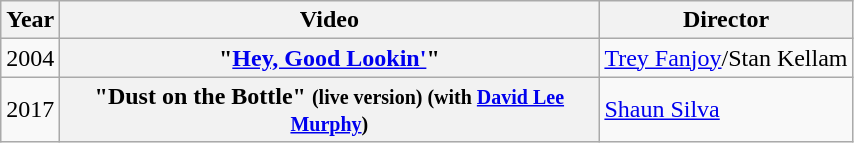<table class="wikitable plainrowheaders">
<tr>
<th scope="col">Year</th>
<th scope="col" style="width:22em;">Video</th>
<th scope="col">Director</th>
</tr>
<tr>
<td>2004</td>
<th scope="row">"<a href='#'>Hey, Good Lookin'</a>" </th>
<td><a href='#'>Trey Fanjoy</a>/Stan Kellam</td>
</tr>
<tr>
<td>2017</td>
<th scope="row">"Dust on the Bottle" <small>(live version) (with <a href='#'>David Lee Murphy</a>)</small></th>
<td><a href='#'>Shaun Silva</a></td>
</tr>
</table>
